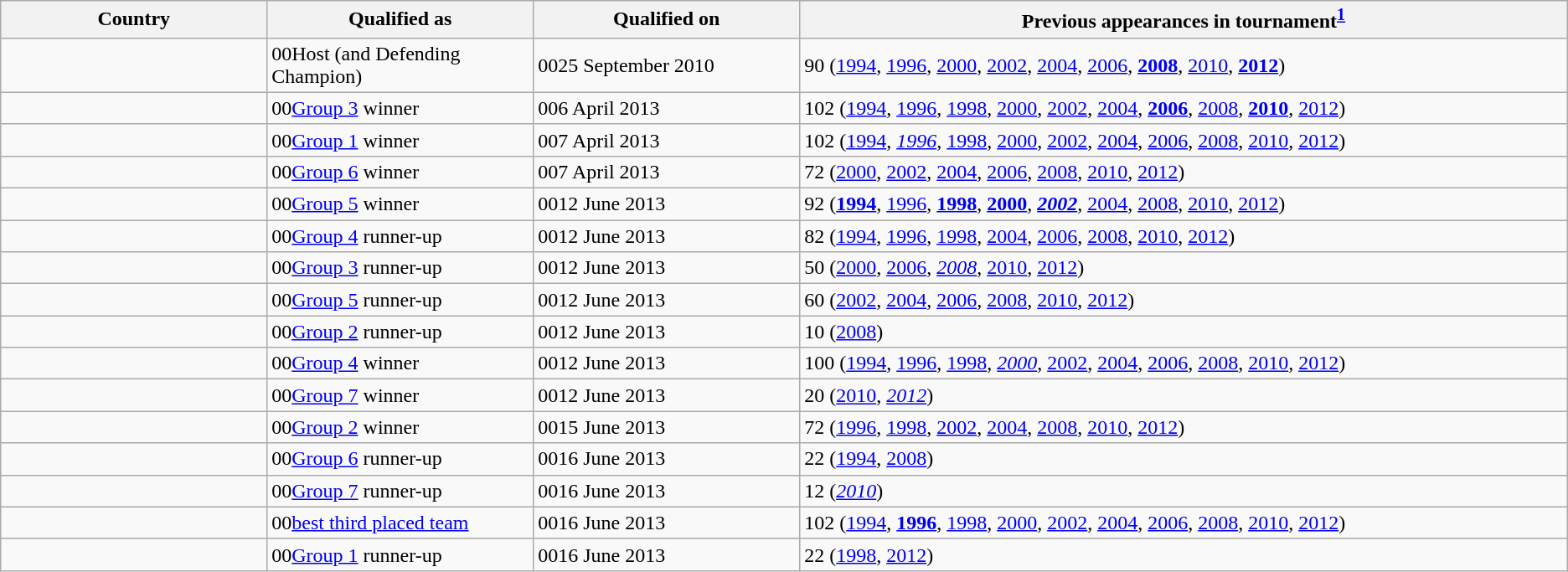<table class="wikitable sortable">
<tr>
<th width=17%>Country</th>
<th width=17%>Qualified as</th>
<th width=17%>Qualified on</th>
<th width=49%>Previous appearances in tournament<sup><a href='#'>1</a></sup></th>
</tr>
<tr>
<td></td>
<td><span>00</span>Host (and Defending Champion)</td>
<td><span>00</span>25 September 2010</td>
<td data-sort-value="9">9<span>0</span> (<a href='#'>1994</a>, <a href='#'>1996</a>, <a href='#'>2000</a>, <a href='#'>2002</a>, <a href='#'>2004</a>, <a href='#'>2006</a>, <a href='#'><strong>2008</strong></a>, <a href='#'>2010</a>, <a href='#'><strong>2012</strong></a>)</td>
</tr>
<tr>
<td></td>
<td><span>00</span><a href='#'>Group 3</a> winner</td>
<td><span>00</span>6 April 2013</td>
<td data-sort-value="10">10<span>2</span> (<a href='#'>1994</a>, <a href='#'>1996</a>, <a href='#'>1998</a>, <a href='#'>2000</a>, <a href='#'>2002</a>, <a href='#'>2004</a>, <a href='#'><strong>2006</strong></a>, <a href='#'>2008</a>, <a href='#'><strong>2010</strong></a>, <a href='#'>2012</a>)</td>
</tr>
<tr>
<td></td>
<td><span>00</span><a href='#'>Group 1</a> winner</td>
<td><span>00</span>7 April 2013</td>
<td data-sort-value="10">10<span>2</span> (<a href='#'>1994</a>, <a href='#'><em>1996</em></a>, <a href='#'>1998</a>, <a href='#'>2000</a>, <a href='#'>2002</a>, <a href='#'>2004</a>, <a href='#'>2006</a>, <a href='#'>2008</a>, <a href='#'>2010</a>, <a href='#'>2012</a>)</td>
</tr>
<tr>
<td></td>
<td><span>00</span><a href='#'>Group 6</a> winner</td>
<td><span>00</span>7 April 2013</td>
<td data-sort-value="7">7<span>2</span> (<a href='#'>2000</a>, <a href='#'>2002</a>, <a href='#'>2004</a>, <a href='#'>2006</a>, <a href='#'>2008</a>, <a href='#'>2010</a>, <a href='#'>2012</a>)</td>
</tr>
<tr>
<td></td>
<td><span>00</span><a href='#'>Group 5</a> winner</td>
<td><span>00</span>12 June 2013</td>
<td data-sort-value="9">9<span>2</span> (<a href='#'><strong>1994</strong></a>, <a href='#'>1996</a>, <a href='#'><strong>1998</strong></a>, <a href='#'><strong>2000</strong></a>, <a href='#'><strong><em>2002</em></strong></a>, <a href='#'>2004</a>, <a href='#'>2008</a>, <a href='#'>2010</a>, <a href='#'>2012</a>)</td>
</tr>
<tr>
<td></td>
<td><span>00</span><a href='#'>Group 4</a> runner-up</td>
<td><span>00</span>12 June 2013</td>
<td data-sort-value="8">8<span>2</span> (<a href='#'>1994</a>, <a href='#'>1996</a>, <a href='#'>1998</a>, <a href='#'>2004</a>, <a href='#'>2006</a>, <a href='#'>2008</a>, <a href='#'>2010</a>, <a href='#'>2012</a>)</td>
</tr>
<tr>
<td></td>
<td><span>00</span><a href='#'>Group 3</a> runner-up</td>
<td><span>00</span>12 June 2013</td>
<td data-sort-value="5">5<span>0</span> (<a href='#'>2000</a>, <a href='#'>2006</a>, <a href='#'><em>2008</em></a>, <a href='#'>2010</a>, <a href='#'>2012</a>)</td>
</tr>
<tr>
<td></td>
<td><span>00</span><a href='#'>Group 5</a> runner-up</td>
<td><span>00</span>12 June 2013</td>
<td data-sort-value="6">6<span>0</span> (<a href='#'>2002</a>, <a href='#'>2004</a>, <a href='#'>2006</a>, <a href='#'>2008</a>, <a href='#'>2010</a>, <a href='#'>2012</a>)</td>
</tr>
<tr>
<td></td>
<td><span>00</span><a href='#'>Group 2</a> runner-up</td>
<td><span>00</span>12 June 2013</td>
<td data-sort-value="1">1<span>0</span> (<a href='#'>2008</a>)</td>
</tr>
<tr>
<td></td>
<td><span>00</span><a href='#'>Group 4</a> winner</td>
<td><span>00</span>12 June 2013</td>
<td data-sort-value="10">10<span>0</span> (<a href='#'>1994</a>, <a href='#'>1996</a>, <a href='#'>1998</a>, <a href='#'><em>2000</em></a>, <a href='#'>2002</a>, <a href='#'>2004</a>, <a href='#'>2006</a>, <a href='#'>2008</a>, <a href='#'>2010</a>, <a href='#'>2012</a>)</td>
</tr>
<tr>
<td></td>
<td><span>00</span><a href='#'>Group 7</a> winner</td>
<td><span>00</span>12 June 2013</td>
<td data-sort-value="2">2<span>0</span>  (<a href='#'>2010</a>, <a href='#'><em>2012</em></a>)</td>
</tr>
<tr>
<td></td>
<td><span>00</span><a href='#'>Group 2</a> winner</td>
<td><span>00</span>15 June 2013</td>
<td data-sort-value="7">7<span>2</span> (<a href='#'>1996</a>, <a href='#'>1998</a>, <a href='#'>2002</a>, <a href='#'>2004</a>, <a href='#'>2008</a>, <a href='#'>2010</a>, <a href='#'>2012</a>)</td>
</tr>
<tr>
<td></td>
<td><span>00</span><a href='#'>Group 6</a> runner-up</td>
<td><span>00</span>16 June 2013</td>
<td data-sort-value="2">2<span>2</span> (<a href='#'>1994</a>, <a href='#'>2008</a>)</td>
</tr>
<tr>
<td></td>
<td><span>00</span><a href='#'>Group 7</a> runner-up</td>
<td><span>00</span>16 June 2013</td>
<td data-sort-value="1">1<span>2</span> (<a href='#'><em>2010</em></a>)</td>
</tr>
<tr>
<td></td>
<td><span>00</span><a href='#'>best third placed team</a></td>
<td><span>00</span>16 June 2013</td>
<td data-sort-value="10">10<span>2</span> (<a href='#'>1994</a>, <a href='#'><strong>1996</strong></a>, <a href='#'>1998</a>, <a href='#'>2000</a>, <a href='#'>2002</a>, <a href='#'>2004</a>, <a href='#'>2006</a>, <a href='#'>2008</a>, <a href='#'>2010</a>, <a href='#'>2012</a>)</td>
</tr>
<tr>
<td></td>
<td><span>00</span><a href='#'>Group 1</a> runner-up</td>
<td><span>00</span>16 June 2013</td>
<td data-sort-value="2">2<span>2</span> (<a href='#'>1998</a>, <a href='#'>2012</a>)</td>
</tr>
</table>
